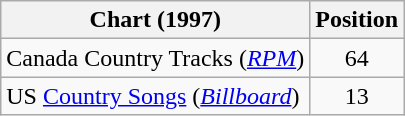<table class="wikitable sortable">
<tr>
<th scope="col">Chart (1997)</th>
<th scope="col">Position</th>
</tr>
<tr>
<td>Canada Country Tracks (<em><a href='#'>RPM</a></em>)</td>
<td align="center">64</td>
</tr>
<tr>
<td>US <a href='#'>Country Songs</a> (<em><a href='#'>Billboard</a></em>)</td>
<td align="center">13</td>
</tr>
</table>
